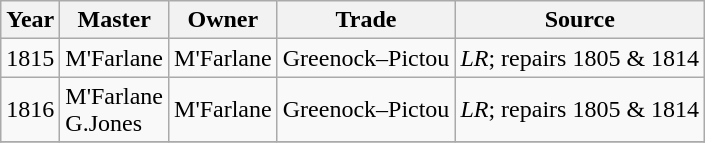<table class=" wikitable">
<tr>
<th>Year</th>
<th>Master</th>
<th>Owner</th>
<th>Trade</th>
<th>Source</th>
</tr>
<tr>
<td>1815</td>
<td>M'Farlane</td>
<td>M'Farlane</td>
<td>Greenock–Pictou</td>
<td><em>LR</em>; repairs 1805 & 1814</td>
</tr>
<tr>
<td>1816</td>
<td>M'Farlane<br>G.Jones</td>
<td>M'Farlane</td>
<td>Greenock–Pictou</td>
<td><em>LR</em>; repairs 1805 & 1814</td>
</tr>
<tr>
</tr>
</table>
